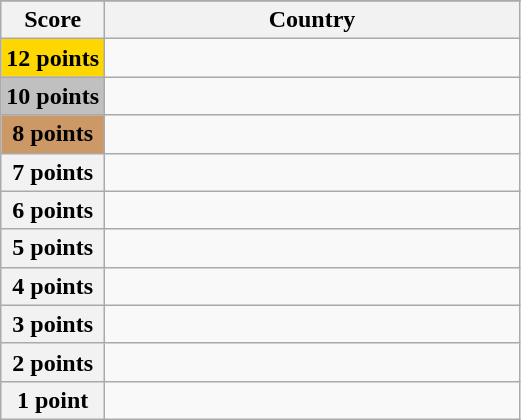<table class="wikitable">
<tr>
</tr>
<tr>
<th scope="col" width="20%">Score</th>
<th scope="col">Country</th>
</tr>
<tr>
<th scope="row" style="background:gold">12 points</th>
<td></td>
</tr>
<tr>
<th scope="row" style="background:silver">10 points</th>
<td></td>
</tr>
<tr>
<th scope="row" style="background:#CC9966">8 points</th>
<td></td>
</tr>
<tr>
<th scope="row">7 points</th>
<td></td>
</tr>
<tr>
<th scope="row">6 points</th>
<td></td>
</tr>
<tr>
<th scope="row">5 points</th>
<td></td>
</tr>
<tr>
<th scope="row">4 points</th>
<td></td>
</tr>
<tr>
<th scope="row">3 points</th>
<td></td>
</tr>
<tr>
<th scope="row">2 points</th>
<td></td>
</tr>
<tr>
<th scope="row">1 point</th>
<td></td>
</tr>
</table>
